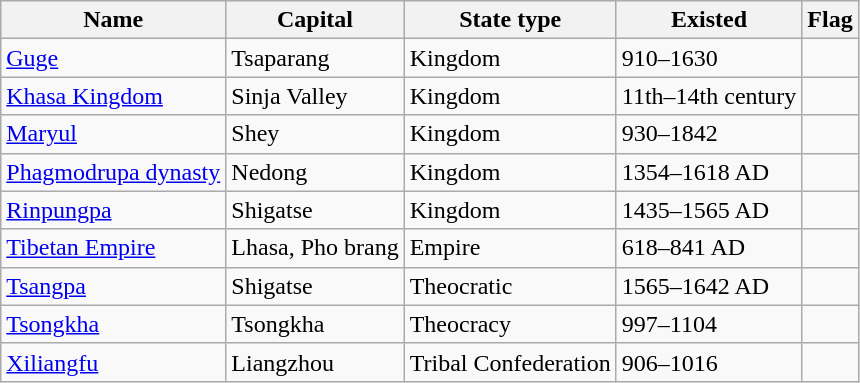<table class="wikitable sortable" border="1">
<tr>
<th>Name</th>
<th>Capital</th>
<th>State type</th>
<th>Existed</th>
<th>Flag</th>
</tr>
<tr>
<td><a href='#'>Guge</a></td>
<td>Tsaparang</td>
<td>Kingdom</td>
<td>910–1630</td>
<td></td>
</tr>
<tr>
<td><a href='#'>Khasa Kingdom</a></td>
<td>Sinja Valley</td>
<td>Kingdom</td>
<td>11th–14th century</td>
<td></td>
</tr>
<tr>
<td><a href='#'>Maryul</a></td>
<td>Shey</td>
<td>Kingdom</td>
<td>930–1842</td>
<td></td>
</tr>
<tr>
<td><a href='#'>Phagmodrupa dynasty</a></td>
<td>Nedong</td>
<td>Kingdom</td>
<td>1354–1618 AD</td>
<td></td>
</tr>
<tr>
<td><a href='#'>Rinpungpa</a></td>
<td>Shigatse</td>
<td>Kingdom</td>
<td>1435–1565 AD</td>
<td></td>
</tr>
<tr>
<td><a href='#'>Tibetan Empire</a></td>
<td>Lhasa, Pho brang</td>
<td>Empire</td>
<td>618–841 AD</td>
<td></td>
</tr>
<tr>
<td><a href='#'>Tsangpa</a></td>
<td>Shigatse</td>
<td>Theocratic</td>
<td>1565–1642 AD</td>
<td></td>
</tr>
<tr>
<td><a href='#'>Tsongkha</a></td>
<td>Tsongkha</td>
<td>Theocracy</td>
<td>997–1104</td>
<td></td>
</tr>
<tr>
<td><a href='#'>Xiliangfu</a></td>
<td>Liangzhou</td>
<td>Tribal Confederation</td>
<td>906–1016</td>
<td></td>
</tr>
</table>
